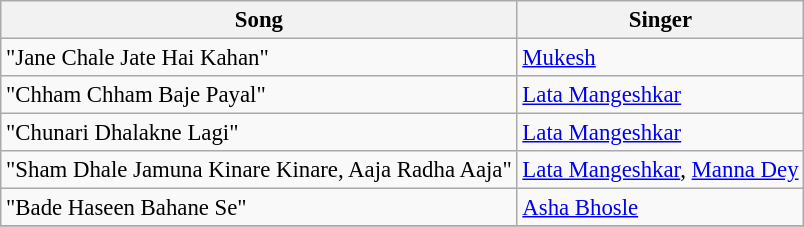<table class="wikitable" style="font-size:95%;">
<tr>
<th>Song</th>
<th>Singer</th>
</tr>
<tr>
<td>"Jane Chale Jate Hai Kahan"</td>
<td><a href='#'>Mukesh</a></td>
</tr>
<tr>
<td>"Chham Chham Baje Payal"</td>
<td><a href='#'>Lata Mangeshkar</a></td>
</tr>
<tr>
<td>"Chunari Dhalakne Lagi"</td>
<td><a href='#'>Lata Mangeshkar</a></td>
</tr>
<tr>
<td>"Sham Dhale Jamuna Kinare Kinare, Aaja Radha Aaja"</td>
<td><a href='#'>Lata Mangeshkar</a>, <a href='#'>Manna Dey</a></td>
</tr>
<tr>
<td>"Bade Haseen Bahane Se"</td>
<td><a href='#'>Asha Bhosle</a></td>
</tr>
<tr>
</tr>
</table>
